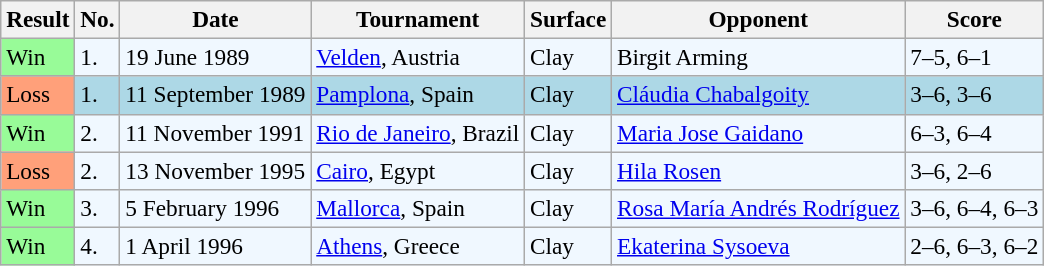<table class="sortable wikitable" style=font-size:97%>
<tr>
<th>Result</th>
<th>No.</th>
<th>Date</th>
<th>Tournament</th>
<th>Surface</th>
<th>Opponent</th>
<th class="unsortable">Score</th>
</tr>
<tr bgcolor="#f0f8ff">
<td style="background:#98fb98;">Win</td>
<td>1.</td>
<td>19 June 1989</td>
<td><a href='#'>Velden</a>, Austria</td>
<td>Clay</td>
<td> Birgit Arming</td>
<td>7–5, 6–1</td>
</tr>
<tr bgcolor="lightblue">
<td style="background:#ffa07a;">Loss</td>
<td>1.</td>
<td>11 September 1989</td>
<td><a href='#'>Pamplona</a>, Spain</td>
<td>Clay</td>
<td> <a href='#'>Cláudia Chabalgoity</a></td>
<td>3–6, 3–6</td>
</tr>
<tr bgcolor="#f0f8ff">
<td style="background:#98fb98;">Win</td>
<td>2.</td>
<td>11 November 1991</td>
<td><a href='#'>Rio de Janeiro</a>, Brazil</td>
<td>Clay</td>
<td> <a href='#'>Maria Jose Gaidano</a></td>
<td>6–3, 6–4</td>
</tr>
<tr bgcolor="#f0f8ff">
<td style="background:#ffa07a;">Loss</td>
<td>2.</td>
<td>13 November 1995</td>
<td><a href='#'>Cairo</a>, Egypt</td>
<td>Clay</td>
<td> <a href='#'>Hila Rosen</a></td>
<td>3–6, 2–6</td>
</tr>
<tr bgcolor="#f0f8ff">
<td style="background:#98fb98;">Win</td>
<td>3.</td>
<td>5 February 1996</td>
<td><a href='#'>Mallorca</a>, Spain</td>
<td>Clay</td>
<td> <a href='#'>Rosa María Andrés Rodríguez</a></td>
<td>3–6, 6–4, 6–3</td>
</tr>
<tr bgcolor="#f0f8ff">
<td style="background:#98fb98;">Win</td>
<td>4.</td>
<td>1 April 1996</td>
<td><a href='#'>Athens</a>, Greece</td>
<td>Clay</td>
<td> <a href='#'>Ekaterina Sysoeva</a></td>
<td>2–6, 6–3, 6–2</td>
</tr>
</table>
